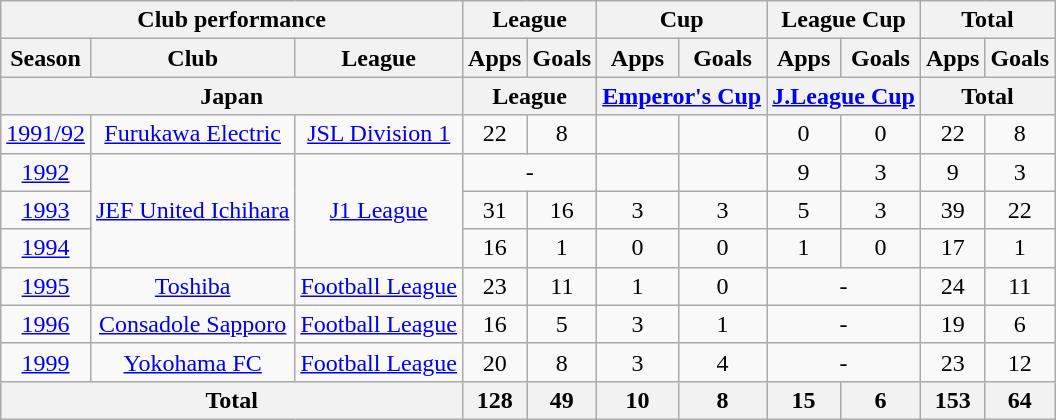<table class="wikitable" style="text-align:center;">
<tr>
<th colspan=3>Club performance</th>
<th colspan=2>League</th>
<th colspan=2>Cup</th>
<th colspan=2>League Cup</th>
<th colspan=2>Total</th>
</tr>
<tr>
<th>Season</th>
<th>Club</th>
<th>League</th>
<th>Apps</th>
<th>Goals</th>
<th>Apps</th>
<th>Goals</th>
<th>Apps</th>
<th>Goals</th>
<th>Apps</th>
<th>Goals</th>
</tr>
<tr>
<th colspan=3>Japan</th>
<th colspan=2>League</th>
<th colspan=2><a href='#'>Emperor's Cup</a></th>
<th colspan=2><a href='#'>J.League Cup</a></th>
<th colspan=2>Total</th>
</tr>
<tr>
<td><a href='#'>1991/92</a></td>
<td><a href='#'>Furukawa Electric</a></td>
<td><a href='#'>JSL Division 1</a></td>
<td>22</td>
<td>8</td>
<td></td>
<td></td>
<td>0</td>
<td>0</td>
<td>22</td>
<td>8</td>
</tr>
<tr>
<td><a href='#'>1992</a></td>
<td rowspan="3"><a href='#'>JEF United Ichihara</a></td>
<td rowspan="3"><a href='#'>J1 League</a></td>
<td colspan="2">-</td>
<td></td>
<td></td>
<td>9</td>
<td>3</td>
<td>9</td>
<td>3</td>
</tr>
<tr>
<td><a href='#'>1993</a></td>
<td>31</td>
<td>16</td>
<td>3</td>
<td>3</td>
<td>5</td>
<td>3</td>
<td>39</td>
<td>22</td>
</tr>
<tr>
<td><a href='#'>1994</a></td>
<td>16</td>
<td>1</td>
<td>0</td>
<td>0</td>
<td>1</td>
<td>0</td>
<td>17</td>
<td>1</td>
</tr>
<tr>
<td><a href='#'>1995</a></td>
<td><a href='#'>Toshiba</a></td>
<td><a href='#'>Football League</a></td>
<td>23</td>
<td>11</td>
<td>1</td>
<td>0</td>
<td colspan="2">-</td>
<td>24</td>
<td>11</td>
</tr>
<tr>
<td><a href='#'>1996</a></td>
<td><a href='#'>Consadole Sapporo</a></td>
<td><a href='#'>Football League</a></td>
<td>16</td>
<td>5</td>
<td>3</td>
<td>1</td>
<td colspan="2">-</td>
<td>19</td>
<td>6</td>
</tr>
<tr>
<td><a href='#'>1999</a></td>
<td><a href='#'>Yokohama FC</a></td>
<td><a href='#'>Football League</a></td>
<td>20</td>
<td>8</td>
<td>3</td>
<td>4</td>
<td colspan="2">-</td>
<td>23</td>
<td>12</td>
</tr>
<tr>
<th colspan=3>Total</th>
<th>128</th>
<th>49</th>
<th>10</th>
<th>8</th>
<th>15</th>
<th>6</th>
<th>153</th>
<th>64</th>
</tr>
</table>
